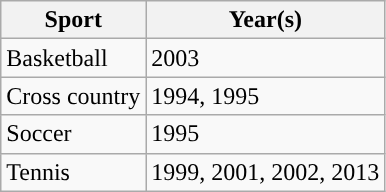<table class="wikitable">
<tr>
<th>Sport</th>
<th>Year(s)</th>
</tr>
<tr>
<td>Basketball</td>
<td>2003</td>
</tr>
<tr>
<td>Cross country</td>
<td>1994, 1995</td>
</tr>
<tr>
<td>Soccer</td>
<td>1995</td>
</tr>
<tr>
<td>Tennis</td>
<td>1999, 2001, 2002, 2013</td>
</tr>
</table>
